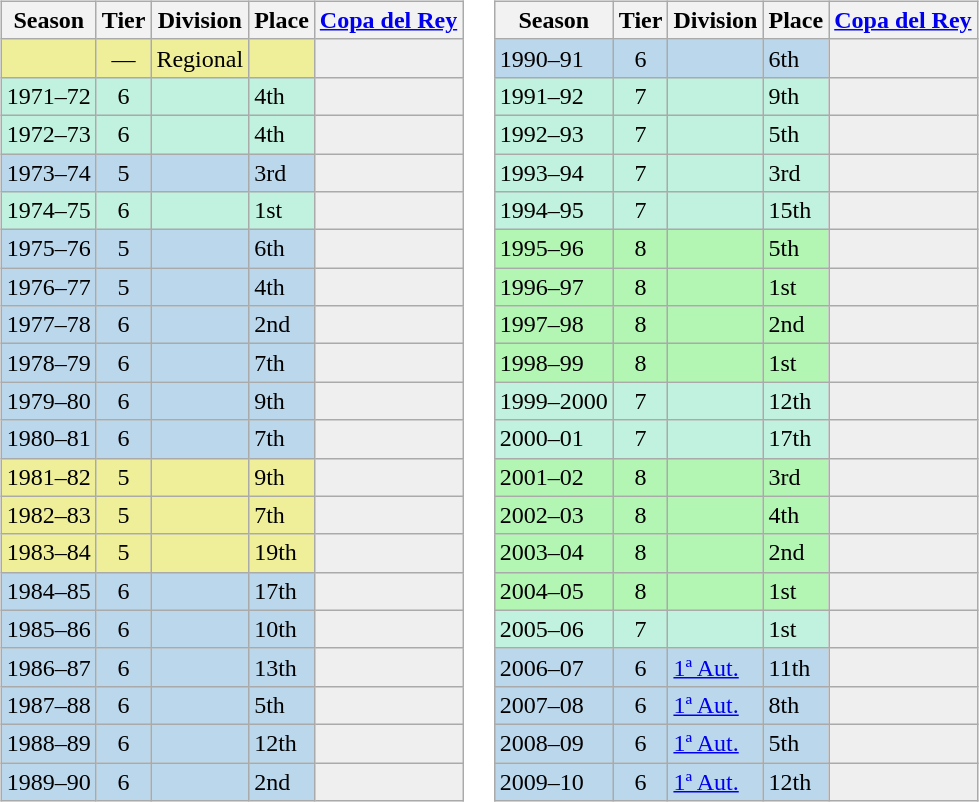<table>
<tr>
<td valign="top" width=0%><br><table class="wikitable">
<tr style="background:#f0f6fa;">
<th>Season</th>
<th>Tier</th>
<th>Division</th>
<th>Place</th>
<th><a href='#'>Copa del Rey</a></th>
</tr>
<tr>
<td style="background:#EFEF99;"></td>
<td style="background:#EFEF99;" align="center">—</td>
<td style="background:#EFEF99;">Regional</td>
<td style="background:#EFEF99;"></td>
<th style="background:#efefef;"></th>
</tr>
<tr>
<td style="background:#C0F2DF;">1971–72</td>
<td style="background:#C0F2DF;" align="center">6</td>
<td style="background:#C0F2DF;"></td>
<td style="background:#C0F2DF;">4th</td>
<th style="background:#efefef;"></th>
</tr>
<tr>
<td style="background:#C0F2DF;">1972–73</td>
<td style="background:#C0F2DF;" align="center">6</td>
<td style="background:#C0F2DF;"></td>
<td style="background:#C0F2DF;">4th</td>
<th style="background:#efefef;"></th>
</tr>
<tr>
<td style="background:#BBD7EC;">1973–74</td>
<td style="background:#BBD7EC;" align="center">5</td>
<td style="background:#BBD7EC;"></td>
<td style="background:#BBD7EC;">3rd</td>
<td style="background:#efefef;"></td>
</tr>
<tr>
<td style="background:#C0F2DF;">1974–75</td>
<td style="background:#C0F2DF;" align="center">6</td>
<td style="background:#C0F2DF;"></td>
<td style="background:#C0F2DF;">1st</td>
<th style="background:#efefef;"></th>
</tr>
<tr>
<td style="background:#BBD7EC;">1975–76</td>
<td style="background:#BBD7EC;" align="center">5</td>
<td style="background:#BBD7EC;"></td>
<td style="background:#BBD7EC;">6th</td>
<td style="background:#efefef;"></td>
</tr>
<tr>
<td style="background:#BBD7EC;">1976–77</td>
<td style="background:#BBD7EC;" align="center">5</td>
<td style="background:#BBD7EC;"></td>
<td style="background:#BBD7EC;">4th</td>
<td style="background:#efefef;"></td>
</tr>
<tr>
<td style="background:#BBD7EC;">1977–78</td>
<td style="background:#BBD7EC;" align="center">6</td>
<td style="background:#BBD7EC;"></td>
<td style="background:#BBD7EC;">2nd</td>
<th style="background:#efefef;"></th>
</tr>
<tr>
<td style="background:#BBD7EC;">1978–79</td>
<td style="background:#BBD7EC;" align="center">6</td>
<td style="background:#BBD7EC;"></td>
<td style="background:#BBD7EC;">7th</td>
<th style="background:#efefef;"></th>
</tr>
<tr>
<td style="background:#BBD7EC;">1979–80</td>
<td style="background:#BBD7EC;" align="center">6</td>
<td style="background:#BBD7EC;"></td>
<td style="background:#BBD7EC;">9th</td>
<th style="background:#efefef;"></th>
</tr>
<tr>
<td style="background:#BBD7EC;">1980–81</td>
<td style="background:#BBD7EC;" align="center">6</td>
<td style="background:#BBD7EC;"></td>
<td style="background:#BBD7EC;">7th</td>
<th style="background:#efefef;"></th>
</tr>
<tr>
<td style="background:#EFEF99;">1981–82</td>
<td style="background:#EFEF99;" align=center>5</td>
<td style="background:#EFEF99;"></td>
<td style="background:#EFEF99;">9th</td>
<th style="background:#efefef;"></th>
</tr>
<tr>
<td style="background:#EFEF99;">1982–83</td>
<td style="background:#EFEF99;" align=center>5</td>
<td style="background:#EFEF99;"></td>
<td style="background:#EFEF99;">7th</td>
<th style="background:#efefef;"></th>
</tr>
<tr>
<td style="background:#EFEF99;">1983–84</td>
<td style="background:#EFEF99;" align=center>5</td>
<td style="background:#EFEF99;"></td>
<td style="background:#EFEF99;">19th</td>
<th style="background:#efefef;"></th>
</tr>
<tr>
<td style="background:#BBD7EC;">1984–85</td>
<td style="background:#BBD7EC;" align="center">6</td>
<td style="background:#BBD7EC;"></td>
<td style="background:#BBD7EC;">17th</td>
<th style="background:#efefef;"></th>
</tr>
<tr>
<td style="background:#BBD7EC;">1985–86</td>
<td style="background:#BBD7EC;" align="center">6</td>
<td style="background:#BBD7EC;"></td>
<td style="background:#BBD7EC;">10th</td>
<th style="background:#efefef;"></th>
</tr>
<tr>
<td style="background:#BBD7EC;">1986–87</td>
<td style="background:#BBD7EC;" align="center">6</td>
<td style="background:#BBD7EC;"></td>
<td style="background:#BBD7EC;">13th</td>
<th style="background:#efefef;"></th>
</tr>
<tr>
<td style="background:#BBD7EC;">1987–88</td>
<td style="background:#BBD7EC;" align="center">6</td>
<td style="background:#BBD7EC;"></td>
<td style="background:#BBD7EC;">5th</td>
<th style="background:#efefef;"></th>
</tr>
<tr>
<td style="background:#BBD7EC;">1988–89</td>
<td style="background:#BBD7EC;" align="center">6</td>
<td style="background:#BBD7EC;"></td>
<td style="background:#BBD7EC;">12th</td>
<th style="background:#efefef;"></th>
</tr>
<tr>
<td style="background:#BBD7EC;">1989–90</td>
<td style="background:#BBD7EC;" align="center">6</td>
<td style="background:#BBD7EC;"></td>
<td style="background:#BBD7EC;">2nd</td>
<th style="background:#efefef;"></th>
</tr>
</table>
</td>
<td valign="top" width=0%><br><table class="wikitable">
<tr style="background:#f0f6fa;">
<th>Season</th>
<th>Tier</th>
<th>Division</th>
<th>Place</th>
<th><a href='#'>Copa del Rey</a></th>
</tr>
<tr>
<td style="background:#BBD7EC;">1990–91</td>
<td style="background:#BBD7EC;" align="center">6</td>
<td style="background:#BBD7EC;"></td>
<td style="background:#BBD7EC;">6th</td>
<th style="background:#efefef;"></th>
</tr>
<tr>
<td style="background:#C0F2DF;">1991–92</td>
<td style="background:#C0F2DF;" align="center">7</td>
<td style="background:#C0F2DF;"></td>
<td style="background:#C0F2DF;">9th</td>
<td style="background:#efefef;"></td>
</tr>
<tr>
<td style="background:#C0F2DF;">1992–93</td>
<td style="background:#C0F2DF;" align="center">7</td>
<td style="background:#C0F2DF;"></td>
<td style="background:#C0F2DF;">5th</td>
<td style="background:#efefef;"></td>
</tr>
<tr>
<td style="background:#C0F2DF;">1993–94</td>
<td style="background:#C0F2DF;" align="center">7</td>
<td style="background:#C0F2DF;"></td>
<td style="background:#C0F2DF;">3rd</td>
<td style="background:#efefef;"></td>
</tr>
<tr>
<td style="background:#C0F2DF;">1994–95</td>
<td style="background:#C0F2DF;" align="center">7</td>
<td style="background:#C0F2DF;"></td>
<td style="background:#C0F2DF;">15th</td>
<td style="background:#efefef;"></td>
</tr>
<tr>
<td style="background:#B3F5B3;">1995–96</td>
<td style="background:#B3F5B3;" align="center">8</td>
<td style="background:#B3F5B3;"></td>
<td style="background:#B3F5B3;">5th</td>
<th style="background:#efefef;"></th>
</tr>
<tr>
<td style="background:#B3F5B3;">1996–97</td>
<td style="background:#B3F5B3;" align="center">8</td>
<td style="background:#B3F5B3;"></td>
<td style="background:#B3F5B3;">1st</td>
<th style="background:#efefef;"></th>
</tr>
<tr>
<td style="background:#B3F5B3;">1997–98</td>
<td style="background:#B3F5B3;" align="center">8</td>
<td style="background:#B3F5B3;"></td>
<td style="background:#B3F5B3;">2nd</td>
<th style="background:#efefef;"></th>
</tr>
<tr>
<td style="background:#B3F5B3;">1998–99</td>
<td style="background:#B3F5B3;" align="center">8</td>
<td style="background:#B3F5B3;"></td>
<td style="background:#B3F5B3;">1st</td>
<th style="background:#efefef;"></th>
</tr>
<tr>
<td style="background:#C0F2DF;">1999–2000</td>
<td style="background:#C0F2DF;" align="center">7</td>
<td style="background:#C0F2DF;"></td>
<td style="background:#C0F2DF;">12th</td>
<td style="background:#efefef;"></td>
</tr>
<tr>
<td style="background:#C0F2DF;">2000–01</td>
<td style="background:#C0F2DF;" align="center">7</td>
<td style="background:#C0F2DF;"></td>
<td style="background:#C0F2DF;">17th</td>
<td style="background:#efefef;"></td>
</tr>
<tr>
<td style="background:#B3F5B3;">2001–02</td>
<td style="background:#B3F5B3;" align="center">8</td>
<td style="background:#B3F5B3;"></td>
<td style="background:#B3F5B3;">3rd</td>
<th style="background:#efefef;"></th>
</tr>
<tr>
<td style="background:#B3F5B3;">2002–03</td>
<td style="background:#B3F5B3;" align="center">8</td>
<td style="background:#B3F5B3;"></td>
<td style="background:#B3F5B3;">4th</td>
<th style="background:#efefef;"></th>
</tr>
<tr>
<td style="background:#B3F5B3;">2003–04</td>
<td style="background:#B3F5B3;" align="center">8</td>
<td style="background:#B3F5B3;"></td>
<td style="background:#B3F5B3;">2nd</td>
<th style="background:#efefef;"></th>
</tr>
<tr>
<td style="background:#B3F5B3;">2004–05</td>
<td style="background:#B3F5B3;" align="center">8</td>
<td style="background:#B3F5B3;"></td>
<td style="background:#B3F5B3;">1st</td>
<th style="background:#efefef;"></th>
</tr>
<tr>
<td style="background:#C0F2DF;">2005–06</td>
<td style="background:#C0F2DF;" align="center">7</td>
<td style="background:#C0F2DF;"></td>
<td style="background:#C0F2DF;">1st</td>
<td style="background:#efefef;"></td>
</tr>
<tr>
<td style="background:#BBD7EC;">2006–07</td>
<td style="background:#BBD7EC;" align="center">6</td>
<td style="background:#BBD7EC;"><a href='#'>1ª Aut.</a></td>
<td style="background:#BBD7EC;">11th</td>
<th style="background:#efefef;"></th>
</tr>
<tr>
<td style="background:#BBD7EC;">2007–08</td>
<td style="background:#BBD7EC;" align="center">6</td>
<td style="background:#BBD7EC;"><a href='#'>1ª Aut.</a></td>
<td style="background:#BBD7EC;">8th</td>
<th style="background:#efefef;"></th>
</tr>
<tr>
<td style="background:#BBD7EC;">2008–09</td>
<td style="background:#BBD7EC;" align="center">6</td>
<td style="background:#BBD7EC;"><a href='#'>1ª Aut.</a></td>
<td style="background:#BBD7EC;">5th</td>
<th style="background:#efefef;"></th>
</tr>
<tr>
<td style="background:#BBD7EC;">2009–10</td>
<td style="background:#BBD7EC;" align="center">6</td>
<td style="background:#BBD7EC;"><a href='#'>1ª Aut.</a></td>
<td style="background:#BBD7EC;">12th</td>
<th style="background:#efefef;"></th>
</tr>
</table>
</td>
</tr>
</table>
